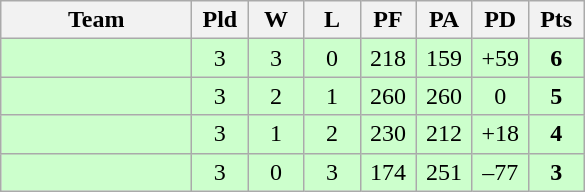<table class="wikitable" style="text-align:center;">
<tr>
<th width=120>Team</th>
<th width=30>Pld</th>
<th width=30>W</th>
<th width=30>L</th>
<th width=30>PF</th>
<th width=30>PA</th>
<th width=30>PD</th>
<th width=30>Pts</th>
</tr>
<tr bgcolor="#ccffcc">
<td align="left"></td>
<td>3</td>
<td>3</td>
<td>0</td>
<td>218</td>
<td>159</td>
<td>+59</td>
<td><strong>6</strong></td>
</tr>
<tr bgcolor="#ccffcc">
<td align="left"></td>
<td>3</td>
<td>2</td>
<td>1</td>
<td>260</td>
<td>260</td>
<td>0</td>
<td><strong>5</strong></td>
</tr>
<tr bgcolor="#ccffcc">
<td align="left"></td>
<td>3</td>
<td>1</td>
<td>2</td>
<td>230</td>
<td>212</td>
<td>+18</td>
<td><strong>4</strong></td>
</tr>
<tr bgcolor="#ccffcc">
<td align="left"></td>
<td>3</td>
<td>0</td>
<td>3</td>
<td>174</td>
<td>251</td>
<td>–77</td>
<td><strong>3</strong></td>
</tr>
</table>
